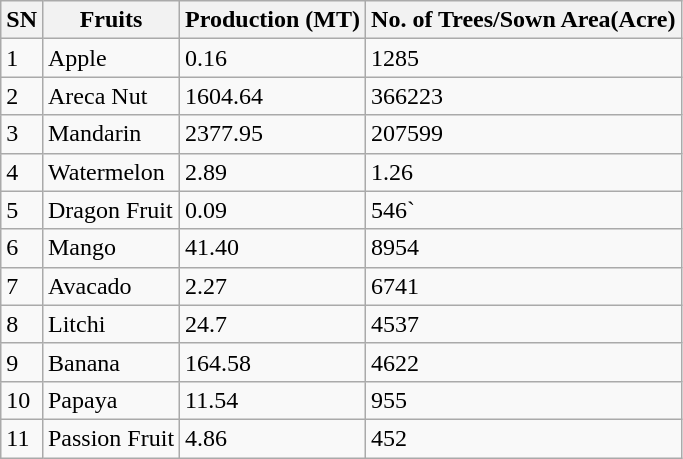<table class="wikitable">
<tr>
<th>SN</th>
<th>Fruits</th>
<th>Production (MT)</th>
<th>No. of Trees/Sown Area(Acre)</th>
</tr>
<tr>
<td>1</td>
<td>Apple</td>
<td>0.16</td>
<td>1285</td>
</tr>
<tr>
<td>2</td>
<td>Areca Nut</td>
<td>1604.64</td>
<td>366223</td>
</tr>
<tr>
<td>3</td>
<td>Mandarin</td>
<td>2377.95</td>
<td>207599</td>
</tr>
<tr>
<td>4</td>
<td>Watermelon</td>
<td>2.89</td>
<td>1.26</td>
</tr>
<tr>
<td>5</td>
<td>Dragon Fruit</td>
<td>0.09</td>
<td>546`</td>
</tr>
<tr>
<td>6</td>
<td>Mango</td>
<td>41.40</td>
<td>8954</td>
</tr>
<tr>
<td>7</td>
<td>Avacado</td>
<td>2.27</td>
<td>6741</td>
</tr>
<tr>
<td>8</td>
<td>Litchi</td>
<td>24.7</td>
<td>4537</td>
</tr>
<tr>
<td>9</td>
<td>Banana</td>
<td>164.58</td>
<td>4622</td>
</tr>
<tr>
<td>10</td>
<td>Papaya</td>
<td>11.54</td>
<td>955</td>
</tr>
<tr>
<td>11</td>
<td>Passion Fruit</td>
<td>4.86</td>
<td>452</td>
</tr>
</table>
